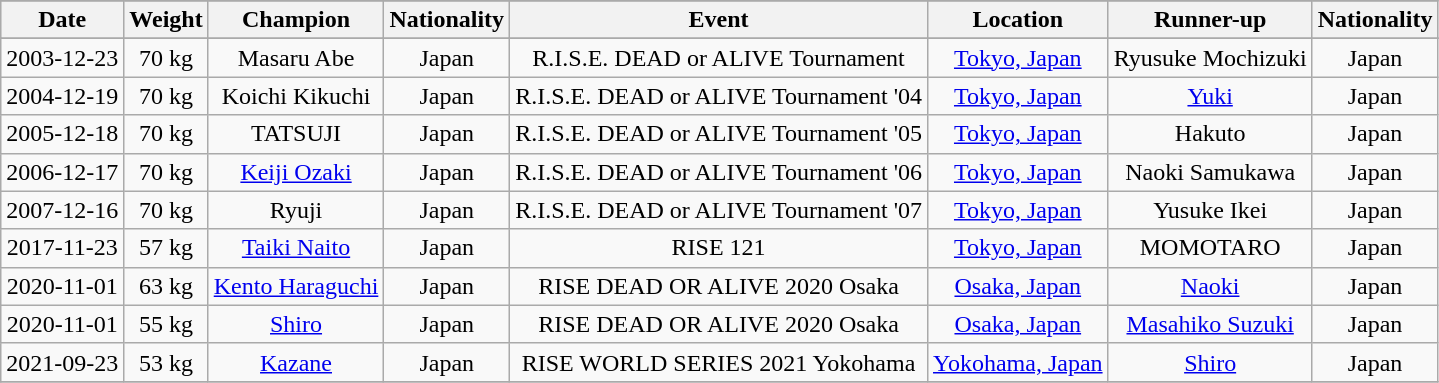<table class="wikitable" style="text-align:center">
<tr>
</tr>
<tr bgcolor="#dddddd">
<th>Date</th>
<th>Weight</th>
<th>Champion</th>
<th>Nationality</th>
<th>Event</th>
<th>Location</th>
<th>Runner-up</th>
<th>Nationality</th>
</tr>
<tr>
</tr>
<tr>
<td>2003-12-23</td>
<td>70 kg</td>
<td>Masaru Abe</td>
<td> Japan</td>
<td>R.I.S.E. DEAD or ALIVE Tournament</td>
<td><a href='#'>Tokyo, Japan</a></td>
<td>Ryusuke Mochizuki</td>
<td> Japan</td>
</tr>
<tr>
<td>2004-12-19</td>
<td>70 kg</td>
<td>Koichi Kikuchi</td>
<td> Japan</td>
<td>R.I.S.E. DEAD or ALIVE Tournament '04</td>
<td><a href='#'>Tokyo, Japan</a></td>
<td><a href='#'>Yuki</a></td>
<td> Japan</td>
</tr>
<tr>
<td>2005-12-18</td>
<td>70 kg</td>
<td>TATSUJI</td>
<td> Japan</td>
<td>R.I.S.E. DEAD or ALIVE Tournament '05</td>
<td><a href='#'>Tokyo, Japan</a></td>
<td>Hakuto</td>
<td> Japan</td>
</tr>
<tr>
<td>2006-12-17</td>
<td>70 kg</td>
<td><a href='#'>Keiji Ozaki</a></td>
<td> Japan</td>
<td>R.I.S.E. DEAD or ALIVE Tournament '06</td>
<td><a href='#'>Tokyo, Japan</a></td>
<td>Naoki Samukawa</td>
<td> Japan</td>
</tr>
<tr>
<td>2007-12-16</td>
<td>70 kg</td>
<td>Ryuji</td>
<td> Japan</td>
<td>R.I.S.E. DEAD or ALIVE Tournament '07</td>
<td><a href='#'>Tokyo, Japan</a></td>
<td>Yusuke Ikei</td>
<td> Japan</td>
</tr>
<tr>
<td>2017-11-23</td>
<td>57 kg</td>
<td><a href='#'>Taiki Naito</a></td>
<td> Japan</td>
<td>RISE 121</td>
<td><a href='#'>Tokyo, Japan</a></td>
<td>MOMOTARO</td>
<td> Japan</td>
</tr>
<tr>
<td>2020-11-01</td>
<td>63 kg</td>
<td><a href='#'>Kento Haraguchi</a></td>
<td> Japan</td>
<td>RISE DEAD OR ALIVE 2020 Osaka</td>
<td><a href='#'>Osaka, Japan</a></td>
<td><a href='#'>Naoki</a></td>
<td> Japan</td>
</tr>
<tr>
<td>2020-11-01</td>
<td>55 kg</td>
<td><a href='#'>Shiro</a></td>
<td> Japan</td>
<td>RISE DEAD OR ALIVE 2020 Osaka</td>
<td><a href='#'>Osaka, Japan</a></td>
<td><a href='#'>Masahiko Suzuki</a></td>
<td> Japan</td>
</tr>
<tr>
<td>2021-09-23</td>
<td>53 kg</td>
<td><a href='#'>Kazane</a></td>
<td> Japan</td>
<td>RISE WORLD SERIES 2021 Yokohama</td>
<td><a href='#'>Yokohama, Japan</a></td>
<td><a href='#'>Shiro</a></td>
<td> Japan</td>
</tr>
<tr>
</tr>
</table>
